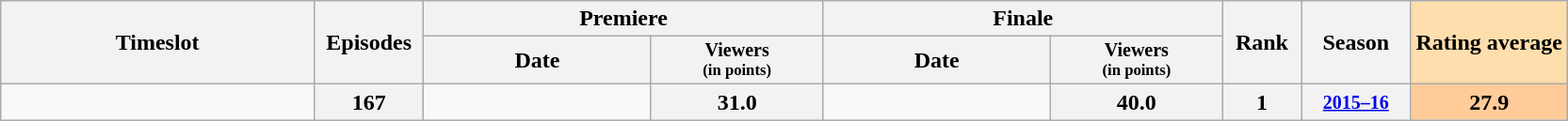<table class="wikitable">
<tr>
<th style="width:20%;" rowspan=2>Timeslot</th>
<th style="width:07%;" rowspan=2>Episodes</th>
<th colspan=2>Premiere</th>
<th colspan=2>Finale</th>
<th style="width:05%;" rowspan=2>Rank</th>
<th style="width:07%;" rowspan=2>Season</th>
<th style="width:10%; background:#ffdead;" rowspan="2">Rating average</th>
</tr>
<tr>
<th>Date</th>
<th span style="width:11%; font-size:smaller; line-height:100%;">Viewers<br><small>(in points)</small></th>
<th>Date</th>
<th span style="width:11%; font-size:smaller; line-height:100%;">Viewers<br><small>(in points)</small></th>
</tr>
<tr>
<td></td>
<th>167</th>
<td style="font-size:11px;line-height:110%"></td>
<th>31.0</th>
<td style="font-size:11px;line-height:110%"></td>
<th>40.0</th>
<th>1</th>
<th style="font-size:smaller"><a href='#'>2015–16</a></th>
<th style="background:#fc9;">27.9</th>
</tr>
</table>
